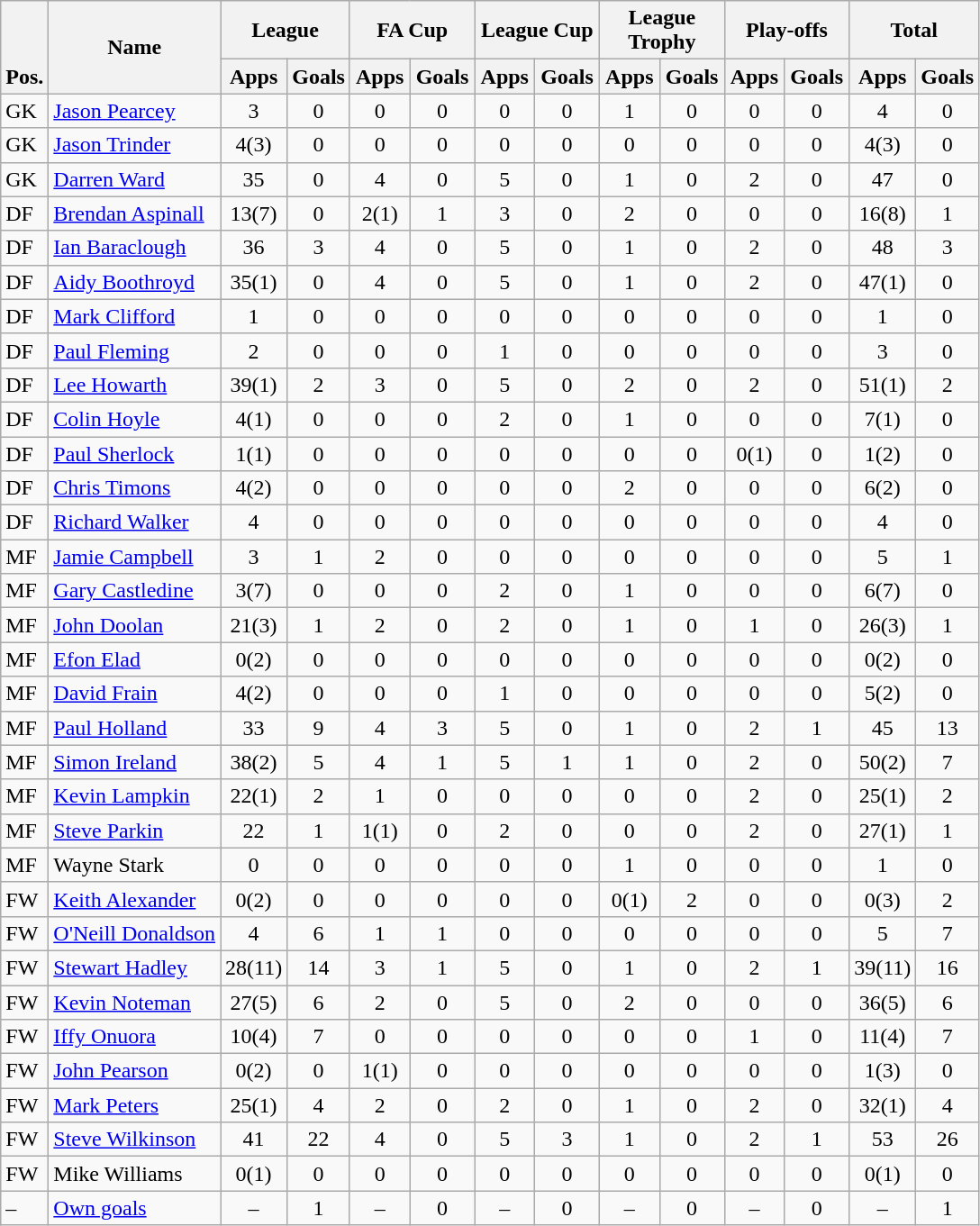<table class="wikitable" style="text-align:center">
<tr>
<th rowspan="2" valign="bottom">Pos.</th>
<th rowspan="2">Name</th>
<th colspan="2" width="85">League</th>
<th colspan="2" width="85">FA Cup</th>
<th colspan="2" width="85">League Cup</th>
<th colspan="2" width="85">League Trophy</th>
<th colspan="2" width="85">Play-offs</th>
<th colspan="2" width="85">Total</th>
</tr>
<tr>
<th>Apps</th>
<th>Goals</th>
<th>Apps</th>
<th>Goals</th>
<th>Apps</th>
<th>Goals</th>
<th>Apps</th>
<th>Goals</th>
<th>Apps</th>
<th>Goals</th>
<th>Apps</th>
<th>Goals</th>
</tr>
<tr>
<td align="left">GK</td>
<td align="left"> <a href='#'>Jason Pearcey</a></td>
<td>3</td>
<td>0</td>
<td>0</td>
<td>0</td>
<td>0</td>
<td>0</td>
<td>1</td>
<td>0</td>
<td>0</td>
<td>0</td>
<td>4</td>
<td>0</td>
</tr>
<tr>
<td align="left">GK</td>
<td align="left"> <a href='#'>Jason Trinder</a></td>
<td>4(3)</td>
<td>0</td>
<td>0</td>
<td>0</td>
<td>0</td>
<td>0</td>
<td>0</td>
<td>0</td>
<td>0</td>
<td>0</td>
<td>4(3)</td>
<td>0</td>
</tr>
<tr>
<td align="left">GK</td>
<td align="left"> <a href='#'>Darren Ward</a></td>
<td>35</td>
<td>0</td>
<td>4</td>
<td>0</td>
<td>5</td>
<td>0</td>
<td>1</td>
<td>0</td>
<td>2</td>
<td>0</td>
<td>47</td>
<td>0</td>
</tr>
<tr>
<td align="left">DF</td>
<td align="left"> <a href='#'>Brendan Aspinall</a></td>
<td>13(7)</td>
<td>0</td>
<td>2(1)</td>
<td>1</td>
<td>3</td>
<td>0</td>
<td>2</td>
<td>0</td>
<td>0</td>
<td>0</td>
<td>16(8)</td>
<td>1</td>
</tr>
<tr>
<td align="left">DF</td>
<td align="left"> <a href='#'>Ian Baraclough</a></td>
<td>36</td>
<td>3</td>
<td>4</td>
<td>0</td>
<td>5</td>
<td>0</td>
<td>1</td>
<td>0</td>
<td>2</td>
<td>0</td>
<td>48</td>
<td>3</td>
</tr>
<tr>
<td align="left">DF</td>
<td align="left"> <a href='#'>Aidy Boothroyd</a></td>
<td>35(1)</td>
<td>0</td>
<td>4</td>
<td>0</td>
<td>5</td>
<td>0</td>
<td>1</td>
<td>0</td>
<td>2</td>
<td>0</td>
<td>47(1)</td>
<td>0</td>
</tr>
<tr>
<td align="left">DF</td>
<td align="left"> <a href='#'>Mark Clifford</a></td>
<td>1</td>
<td>0</td>
<td>0</td>
<td>0</td>
<td>0</td>
<td>0</td>
<td>0</td>
<td>0</td>
<td>0</td>
<td>0</td>
<td>1</td>
<td>0</td>
</tr>
<tr>
<td align="left">DF</td>
<td align="left"> <a href='#'>Paul Fleming</a></td>
<td>2</td>
<td>0</td>
<td>0</td>
<td>0</td>
<td>1</td>
<td>0</td>
<td>0</td>
<td>0</td>
<td>0</td>
<td>0</td>
<td>3</td>
<td>0</td>
</tr>
<tr>
<td align="left">DF</td>
<td align="left"> <a href='#'>Lee Howarth</a></td>
<td>39(1)</td>
<td>2</td>
<td>3</td>
<td>0</td>
<td>5</td>
<td>0</td>
<td>2</td>
<td>0</td>
<td>2</td>
<td>0</td>
<td>51(1)</td>
<td>2</td>
</tr>
<tr>
<td align="left">DF</td>
<td align="left"> <a href='#'>Colin Hoyle</a></td>
<td>4(1)</td>
<td>0</td>
<td>0</td>
<td>0</td>
<td>2</td>
<td>0</td>
<td>1</td>
<td>0</td>
<td>0</td>
<td>0</td>
<td>7(1)</td>
<td>0</td>
</tr>
<tr>
<td align="left">DF</td>
<td align="left"> <a href='#'>Paul Sherlock</a></td>
<td>1(1)</td>
<td>0</td>
<td>0</td>
<td>0</td>
<td>0</td>
<td>0</td>
<td>0</td>
<td>0</td>
<td>0(1)</td>
<td>0</td>
<td>1(2)</td>
<td>0</td>
</tr>
<tr>
<td align="left">DF</td>
<td align="left"> <a href='#'>Chris Timons</a></td>
<td>4(2)</td>
<td>0</td>
<td>0</td>
<td>0</td>
<td>0</td>
<td>0</td>
<td>2</td>
<td>0</td>
<td>0</td>
<td>0</td>
<td>6(2)</td>
<td>0</td>
</tr>
<tr>
<td align="left">DF</td>
<td align="left"> <a href='#'>Richard Walker</a></td>
<td>4</td>
<td>0</td>
<td>0</td>
<td>0</td>
<td>0</td>
<td>0</td>
<td>0</td>
<td>0</td>
<td>0</td>
<td>0</td>
<td>4</td>
<td>0</td>
</tr>
<tr>
<td align="left">MF</td>
<td align="left"> <a href='#'>Jamie Campbell</a></td>
<td>3</td>
<td>1</td>
<td>2</td>
<td>0</td>
<td>0</td>
<td>0</td>
<td>0</td>
<td>0</td>
<td>0</td>
<td>0</td>
<td>5</td>
<td>1</td>
</tr>
<tr>
<td align="left">MF</td>
<td align="left"> <a href='#'>Gary Castledine</a></td>
<td>3(7)</td>
<td>0</td>
<td>0</td>
<td>0</td>
<td>2</td>
<td>0</td>
<td>1</td>
<td>0</td>
<td>0</td>
<td>0</td>
<td>6(7)</td>
<td>0</td>
</tr>
<tr>
<td align="left">MF</td>
<td align="left"> <a href='#'>John Doolan</a></td>
<td>21(3)</td>
<td>1</td>
<td>2</td>
<td>0</td>
<td>2</td>
<td>0</td>
<td>1</td>
<td>0</td>
<td>1</td>
<td>0</td>
<td>26(3)</td>
<td>1</td>
</tr>
<tr>
<td align="left">MF</td>
<td align="left"> <a href='#'>Efon Elad</a></td>
<td>0(2)</td>
<td>0</td>
<td>0</td>
<td>0</td>
<td>0</td>
<td>0</td>
<td>0</td>
<td>0</td>
<td>0</td>
<td>0</td>
<td>0(2)</td>
<td>0</td>
</tr>
<tr>
<td align="left">MF</td>
<td align="left"> <a href='#'>David Frain</a></td>
<td>4(2)</td>
<td>0</td>
<td>0</td>
<td>0</td>
<td>1</td>
<td>0</td>
<td>0</td>
<td>0</td>
<td>0</td>
<td>0</td>
<td>5(2)</td>
<td>0</td>
</tr>
<tr>
<td align="left">MF</td>
<td align="left"> <a href='#'>Paul Holland</a></td>
<td>33</td>
<td>9</td>
<td>4</td>
<td>3</td>
<td>5</td>
<td>0</td>
<td>1</td>
<td>0</td>
<td>2</td>
<td>1</td>
<td>45</td>
<td>13</td>
</tr>
<tr>
<td align="left">MF</td>
<td align="left"> <a href='#'>Simon Ireland</a></td>
<td>38(2)</td>
<td>5</td>
<td>4</td>
<td>1</td>
<td>5</td>
<td>1</td>
<td>1</td>
<td>0</td>
<td>2</td>
<td>0</td>
<td>50(2)</td>
<td>7</td>
</tr>
<tr>
<td align="left">MF</td>
<td align="left"> <a href='#'>Kevin Lampkin</a></td>
<td>22(1)</td>
<td>2</td>
<td>1</td>
<td>0</td>
<td>0</td>
<td>0</td>
<td>0</td>
<td>0</td>
<td>2</td>
<td>0</td>
<td>25(1)</td>
<td>2</td>
</tr>
<tr>
<td align="left">MF</td>
<td align="left"> <a href='#'>Steve Parkin</a></td>
<td>22</td>
<td>1</td>
<td>1(1)</td>
<td>0</td>
<td>2</td>
<td>0</td>
<td>0</td>
<td>0</td>
<td>2</td>
<td>0</td>
<td>27(1)</td>
<td>1</td>
</tr>
<tr>
<td align="left">MF</td>
<td align="left"> Wayne Stark</td>
<td>0</td>
<td>0</td>
<td>0</td>
<td>0</td>
<td>0</td>
<td>0</td>
<td>1</td>
<td>0</td>
<td>0</td>
<td>0</td>
<td>1</td>
<td>0</td>
</tr>
<tr>
<td align="left">FW</td>
<td align="left"> <a href='#'>Keith Alexander</a></td>
<td>0(2)</td>
<td>0</td>
<td>0</td>
<td>0</td>
<td>0</td>
<td>0</td>
<td>0(1)</td>
<td>2</td>
<td>0</td>
<td>0</td>
<td>0(3)</td>
<td>2</td>
</tr>
<tr>
<td align="left">FW</td>
<td align="left"> <a href='#'>O'Neill Donaldson</a></td>
<td>4</td>
<td>6</td>
<td>1</td>
<td>1</td>
<td>0</td>
<td>0</td>
<td>0</td>
<td>0</td>
<td>0</td>
<td>0</td>
<td>5</td>
<td>7</td>
</tr>
<tr>
<td align="left">FW</td>
<td align="left"> <a href='#'>Stewart Hadley</a></td>
<td>28(11)</td>
<td>14</td>
<td>3</td>
<td>1</td>
<td>5</td>
<td>0</td>
<td>1</td>
<td>0</td>
<td>2</td>
<td>1</td>
<td>39(11)</td>
<td>16</td>
</tr>
<tr>
<td align="left">FW</td>
<td align="left"> <a href='#'>Kevin Noteman</a></td>
<td>27(5)</td>
<td>6</td>
<td>2</td>
<td>0</td>
<td>5</td>
<td>0</td>
<td>2</td>
<td>0</td>
<td>0</td>
<td>0</td>
<td>36(5)</td>
<td>6</td>
</tr>
<tr>
<td align="left">FW</td>
<td align="left"> <a href='#'>Iffy Onuora</a></td>
<td>10(4)</td>
<td>7</td>
<td>0</td>
<td>0</td>
<td>0</td>
<td>0</td>
<td>0</td>
<td>0</td>
<td>1</td>
<td>0</td>
<td>11(4)</td>
<td>7</td>
</tr>
<tr>
<td align="left">FW</td>
<td align="left"> <a href='#'>John Pearson</a></td>
<td>0(2)</td>
<td>0</td>
<td>1(1)</td>
<td>0</td>
<td>0</td>
<td>0</td>
<td>0</td>
<td>0</td>
<td>0</td>
<td>0</td>
<td>1(3)</td>
<td>0</td>
</tr>
<tr>
<td align="left">FW</td>
<td align="left"> <a href='#'>Mark Peters</a></td>
<td>25(1)</td>
<td>4</td>
<td>2</td>
<td>0</td>
<td>2</td>
<td>0</td>
<td>1</td>
<td>0</td>
<td>2</td>
<td>0</td>
<td>32(1)</td>
<td>4</td>
</tr>
<tr>
<td align="left">FW</td>
<td align="left"> <a href='#'>Steve Wilkinson</a></td>
<td>41</td>
<td>22</td>
<td>4</td>
<td>0</td>
<td>5</td>
<td>3</td>
<td>1</td>
<td>0</td>
<td>2</td>
<td>1</td>
<td>53</td>
<td>26</td>
</tr>
<tr>
<td align="left">FW</td>
<td align="left"> Mike Williams</td>
<td>0(1)</td>
<td>0</td>
<td>0</td>
<td>0</td>
<td>0</td>
<td>0</td>
<td>0</td>
<td>0</td>
<td>0</td>
<td>0</td>
<td>0(1)</td>
<td>0</td>
</tr>
<tr>
<td align="left">–</td>
<td align="left"><a href='#'>Own goals</a></td>
<td>–</td>
<td>1</td>
<td>–</td>
<td>0</td>
<td>–</td>
<td>0</td>
<td>–</td>
<td>0</td>
<td>–</td>
<td>0</td>
<td>–</td>
<td>1</td>
</tr>
</table>
